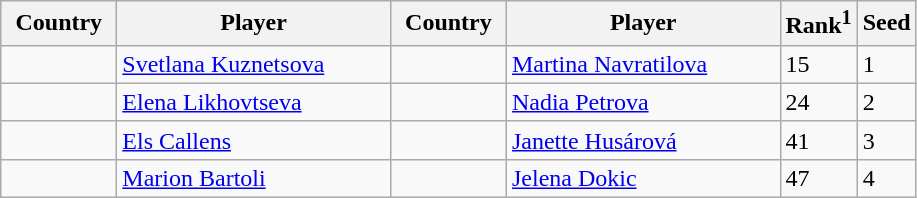<table class="sortable wikitable">
<tr>
<th width="70">Country</th>
<th width="175">Player</th>
<th width="70">Country</th>
<th width="175">Player</th>
<th>Rank<sup>1</sup></th>
<th>Seed</th>
</tr>
<tr>
<td></td>
<td><a href='#'>Svetlana Kuznetsova</a></td>
<td></td>
<td><a href='#'>Martina Navratilova</a></td>
<td>15</td>
<td>1</td>
</tr>
<tr>
<td></td>
<td><a href='#'>Elena Likhovtseva</a></td>
<td></td>
<td><a href='#'>Nadia Petrova</a></td>
<td>24</td>
<td>2</td>
</tr>
<tr>
<td></td>
<td><a href='#'>Els Callens</a></td>
<td></td>
<td><a href='#'>Janette Husárová</a></td>
<td>41</td>
<td>3</td>
</tr>
<tr>
<td></td>
<td><a href='#'>Marion Bartoli</a></td>
<td></td>
<td><a href='#'>Jelena Dokic</a></td>
<td>47</td>
<td>4</td>
</tr>
</table>
